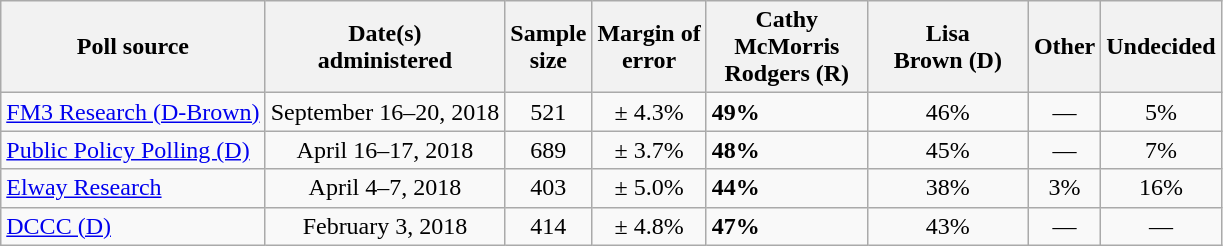<table class="wikitable">
<tr>
<th>Poll source</th>
<th>Date(s)<br>administered</th>
<th>Sample<br>size</th>
<th>Margin of<br>error</th>
<th style="width:100px;">Cathy<br>McMorris Rodgers (R)</th>
<th style="width:100px;">Lisa<br>Brown (D)</th>
<th>Other</th>
<th>Undecided</th>
</tr>
<tr>
<td><a href='#'>FM3 Research (D-Brown)</a></td>
<td align=center>September 16–20, 2018</td>
<td align=center>521</td>
<td align=center>± 4.3%</td>
<td><strong>49%</strong></td>
<td align=center>46%</td>
<td align=center>—</td>
<td align=center>5%</td>
</tr>
<tr>
<td><a href='#'>Public Policy Polling (D)</a></td>
<td align=center>April 16–17, 2018</td>
<td align=center>689</td>
<td align=center>± 3.7%</td>
<td><strong>48%</strong></td>
<td align=center>45%</td>
<td align=center>—</td>
<td align=center>7%</td>
</tr>
<tr>
<td><a href='#'>Elway Research</a></td>
<td align=center>April 4–7, 2018</td>
<td align=center>403</td>
<td align=center>± 5.0%</td>
<td><strong>44%</strong></td>
<td align=center>38%</td>
<td align=center>3%</td>
<td align=center>16%</td>
</tr>
<tr>
<td><a href='#'>DCCC (D)</a></td>
<td align=center>February 3, 2018</td>
<td align=center>414</td>
<td align=center>± 4.8%</td>
<td><strong>47%</strong></td>
<td align=center>43%</td>
<td align=center>—</td>
<td align=center>—</td>
</tr>
</table>
